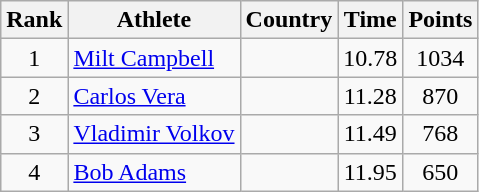<table class="wikitable sortable" style="text-align:center">
<tr>
<th>Rank</th>
<th>Athlete</th>
<th>Country</th>
<th>Time</th>
<th>Points</th>
</tr>
<tr>
<td>1</td>
<td align=left><a href='#'>Milt Campbell</a></td>
<td align=left></td>
<td>10.78</td>
<td>1034</td>
</tr>
<tr>
<td>2</td>
<td align=left><a href='#'>Carlos Vera</a></td>
<td align=left></td>
<td>11.28</td>
<td>870</td>
</tr>
<tr>
<td>3</td>
<td align=left><a href='#'>Vladimir Volkov</a></td>
<td align=left></td>
<td>11.49</td>
<td>768</td>
</tr>
<tr>
<td>4</td>
<td align=left><a href='#'>Bob Adams</a></td>
<td align=left></td>
<td>11.95</td>
<td>650</td>
</tr>
</table>
